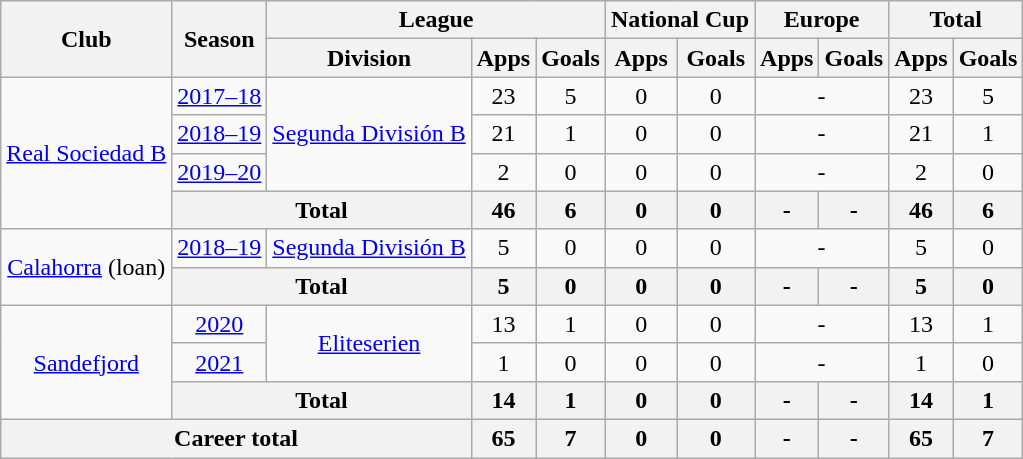<table class="wikitable" style="text-align: center;">
<tr>
<th rowspan="2">Club</th>
<th rowspan="2">Season</th>
<th colspan="3">League</th>
<th colspan="2">National Cup</th>
<th colspan="2">Europe</th>
<th colspan="2">Total</th>
</tr>
<tr>
<th>Division</th>
<th>Apps</th>
<th>Goals</th>
<th>Apps</th>
<th>Goals</th>
<th>Apps</th>
<th>Goals</th>
<th>Apps</th>
<th>Goals</th>
</tr>
<tr>
<td rowspan="4"><a href='#'>Real Sociedad B</a></td>
<td><a href='#'>2017–18</a></td>
<td rowspan="3"><a href='#'>Segunda División B</a></td>
<td>23</td>
<td>5</td>
<td>0</td>
<td>0</td>
<td colspan="2">-</td>
<td>23</td>
<td>5</td>
</tr>
<tr>
<td><a href='#'>2018–19</a></td>
<td>21</td>
<td>1</td>
<td>0</td>
<td>0</td>
<td colspan="2">-</td>
<td>21</td>
<td>1</td>
</tr>
<tr>
<td><a href='#'>2019–20</a></td>
<td>2</td>
<td>0</td>
<td>0</td>
<td>0</td>
<td colspan="2">-</td>
<td>2</td>
<td>0</td>
</tr>
<tr>
<th colspan="2">Total</th>
<th>46</th>
<th>6</th>
<th>0</th>
<th>0</th>
<th>-</th>
<th>-</th>
<th>46</th>
<th>6</th>
</tr>
<tr>
<td rowspan="2"><a href='#'>Calahorra</a> (loan)</td>
<td><a href='#'>2018–19</a></td>
<td rowspan="1"><a href='#'>Segunda División B</a></td>
<td>5</td>
<td>0</td>
<td>0</td>
<td>0</td>
<td colspan="2">-</td>
<td>5</td>
<td>0</td>
</tr>
<tr>
<th colspan="2">Total</th>
<th>5</th>
<th>0</th>
<th>0</th>
<th>0</th>
<th>-</th>
<th>-</th>
<th>5</th>
<th>0</th>
</tr>
<tr>
<td rowspan="3"><a href='#'>Sandefjord</a></td>
<td><a href='#'>2020</a></td>
<td rowspan="2"><a href='#'>Eliteserien</a></td>
<td>13</td>
<td>1</td>
<td>0</td>
<td>0</td>
<td colspan="2">-</td>
<td>13</td>
<td>1</td>
</tr>
<tr>
<td><a href='#'>2021</a></td>
<td>1</td>
<td>0</td>
<td>0</td>
<td>0</td>
<td colspan="2">-</td>
<td>1</td>
<td>0</td>
</tr>
<tr>
<th colspan="2">Total</th>
<th>14</th>
<th>1</th>
<th>0</th>
<th>0</th>
<th>-</th>
<th>-</th>
<th>14</th>
<th>1</th>
</tr>
<tr>
<th colspan="3">Career total</th>
<th>65</th>
<th>7</th>
<th>0</th>
<th>0</th>
<th>-</th>
<th>-</th>
<th>65</th>
<th>7</th>
</tr>
</table>
